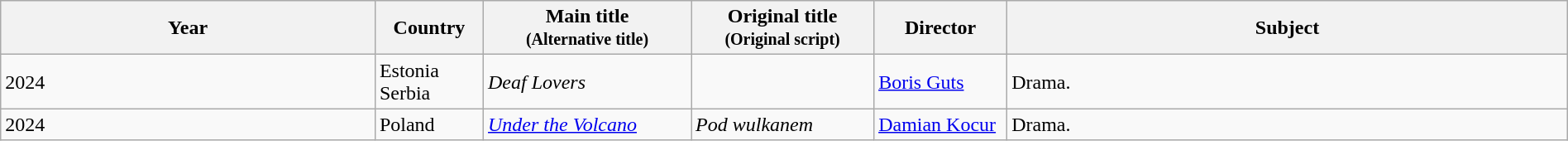<table class="wikitable sortable" style="width:100%;">
<tr>
<th>Year</th>
<th width= 80>Country</th>
<th class="unsortable" style="width:160px;">Main title<br><small>(Alternative title)</small></th>
<th class="unsortable" style="width:140px;">Original title<br><small>(Original script)</small></th>
<th width=100>Director</th>
<th class="unsortable">Subject</th>
</tr>
<tr>
<td>2024</td>
<td>Estonia<br>Serbia</td>
<td><em>Deaf Lovers</em></td>
<td></td>
<td><a href='#'>Boris Guts</a></td>
<td>Drama.</td>
</tr>
<tr>
<td>2024</td>
<td>Poland</td>
<td><em><a href='#'>Under the Volcano</a></em></td>
<td><em>Pod wulkanem</em></td>
<td><a href='#'>Damian Kocur</a></td>
<td>Drama.</td>
</tr>
</table>
